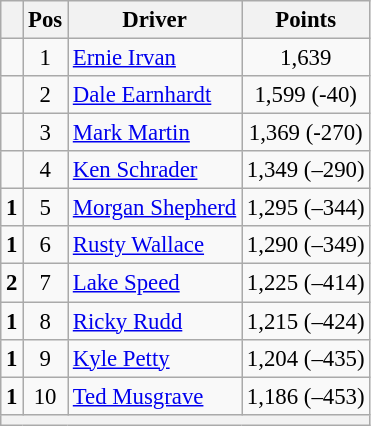<table class="wikitable" style="font-size: 95%;">
<tr>
<th></th>
<th>Pos</th>
<th>Driver</th>
<th>Points</th>
</tr>
<tr>
<td align="left"></td>
<td style="text-align:center;">1</td>
<td><a href='#'>Ernie Irvan</a></td>
<td style="text-align:center;">1,639</td>
</tr>
<tr>
<td align="left"></td>
<td style="text-align:center;">2</td>
<td><a href='#'>Dale Earnhardt</a></td>
<td style="text-align:center;">1,599 (-40)</td>
</tr>
<tr>
<td align="left"></td>
<td style="text-align:center;">3</td>
<td><a href='#'>Mark Martin</a></td>
<td style="text-align:center;">1,369 (-270)</td>
</tr>
<tr>
<td align="left"></td>
<td style="text-align:center;">4</td>
<td><a href='#'>Ken Schrader</a></td>
<td style="text-align:center;">1,349 (–290)</td>
</tr>
<tr>
<td align="left"> <strong>1</strong></td>
<td style="text-align:center;">5</td>
<td><a href='#'>Morgan Shepherd</a></td>
<td style="text-align:center;">1,295 (–344)</td>
</tr>
<tr>
<td align="left"> <strong>1</strong></td>
<td style="text-align:center;">6</td>
<td><a href='#'>Rusty Wallace</a></td>
<td style="text-align:center;">1,290 (–349)</td>
</tr>
<tr>
<td align="left"> <strong>2</strong></td>
<td style="text-align:center;">7</td>
<td><a href='#'>Lake Speed</a></td>
<td style="text-align:center;">1,225 (–414)</td>
</tr>
<tr>
<td align="left"> <strong>1</strong></td>
<td style="text-align:center;">8</td>
<td><a href='#'>Ricky Rudd</a></td>
<td style="text-align:center;">1,215 (–424)</td>
</tr>
<tr>
<td align="left"> <strong>1</strong></td>
<td style="text-align:center;">9</td>
<td><a href='#'>Kyle Petty</a></td>
<td style="text-align:center;">1,204 (–435)</td>
</tr>
<tr>
<td align="left"> <strong>1</strong></td>
<td style="text-align:center;">10</td>
<td><a href='#'>Ted Musgrave</a></td>
<td style="text-align:center;">1,186 (–453)</td>
</tr>
<tr class="sortbottom">
<th colspan="9"></th>
</tr>
</table>
